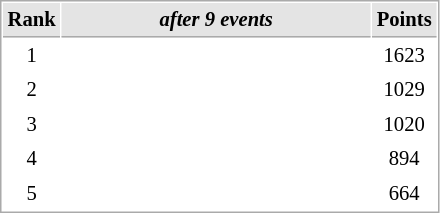<table cellspacing="1" cellpadding="3" style="border:1px solid #aaa; font-size:86%;">
<tr style="background:#e4e4e4;">
<th style="border-bottom:1px solid #aaa; width:10px;">Rank</th>
<th style="border-bottom:1px solid #aaa; width:200px;"><em>after 9 events</em></th>
<th style="border-bottom:1px solid #aaa; width:20px;">Points</th>
</tr>
<tr>
<td align=center>1</td>
<td></td>
<td align=center>1623</td>
</tr>
<tr>
<td align=center>2</td>
<td></td>
<td align=center>1029</td>
</tr>
<tr>
<td align=center>3</td>
<td></td>
<td align=center>1020</td>
</tr>
<tr>
<td align=center>4</td>
<td></td>
<td align=center>894</td>
</tr>
<tr>
<td align=center>5</td>
<td></td>
<td align=center>664</td>
</tr>
</table>
